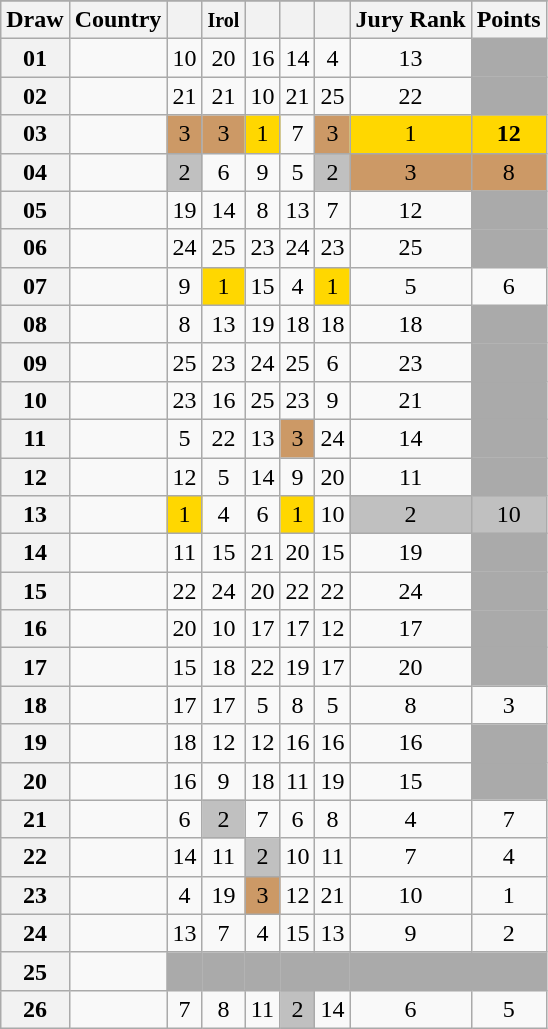<table class="sortable wikitable collapsible plainrowheaders" style="text-align:center;">
<tr>
</tr>
<tr>
<th scope="col">Draw</th>
<th scope="col">Country</th>
<th scope="col"><small></small></th>
<th scope="col"><small>Irol</small></th>
<th scope="col"><small></small></th>
<th scope="col"><small></small></th>
<th scope="col"><small></small></th>
<th scope="col">Jury Rank</th>
<th scope="col">Points</th>
</tr>
<tr>
<th scope="row" style="text-align:center;">01</th>
<td style="text-align:left;"></td>
<td>10</td>
<td>20</td>
<td>16</td>
<td>14</td>
<td>4</td>
<td>13</td>
<td style="background:#AAAAAA;"></td>
</tr>
<tr>
<th scope="row" style="text-align:center;">02</th>
<td style="text-align:left;"></td>
<td>21</td>
<td>21</td>
<td>10</td>
<td>21</td>
<td>25</td>
<td>22</td>
<td style="background:#AAAAAA;"></td>
</tr>
<tr>
<th scope="row" style="text-align:center;">03</th>
<td style="text-align:left;"></td>
<td style="background:#CC9966;">3</td>
<td style="background:#CC9966;">3</td>
<td style="background:gold;">1</td>
<td>7</td>
<td style="background:#CC9966;">3</td>
<td style="background:gold;">1</td>
<td style="background:gold;"><strong>12</strong></td>
</tr>
<tr>
<th scope="row" style="text-align:center;">04</th>
<td style="text-align:left;"></td>
<td style="background:silver;">2</td>
<td>6</td>
<td>9</td>
<td>5</td>
<td style="background:silver;">2</td>
<td style="background:#CC9966;">3</td>
<td style="background:#CC9966;">8</td>
</tr>
<tr>
<th scope="row" style="text-align:center;">05</th>
<td style="text-align:left;"></td>
<td>19</td>
<td>14</td>
<td>8</td>
<td>13</td>
<td>7</td>
<td>12</td>
<td style="background:#AAAAAA;"></td>
</tr>
<tr>
<th scope="row" style="text-align:center;">06</th>
<td style="text-align:left;"></td>
<td>24</td>
<td>25</td>
<td>23</td>
<td>24</td>
<td>23</td>
<td>25</td>
<td style="background:#AAAAAA;"></td>
</tr>
<tr>
<th scope="row" style="text-align:center;">07</th>
<td style="text-align:left;"></td>
<td>9</td>
<td style="background:gold;">1</td>
<td>15</td>
<td>4</td>
<td style="background:gold;">1</td>
<td>5</td>
<td>6</td>
</tr>
<tr>
<th scope="row" style="text-align:center;">08</th>
<td style="text-align:left;"></td>
<td>8</td>
<td>13</td>
<td>19</td>
<td>18</td>
<td>18</td>
<td>18</td>
<td style="background:#AAAAAA;"></td>
</tr>
<tr>
<th scope="row" style="text-align:center;">09</th>
<td style="text-align:left;"></td>
<td>25</td>
<td>23</td>
<td>24</td>
<td>25</td>
<td>6</td>
<td>23</td>
<td style="background:#AAAAAA;"></td>
</tr>
<tr>
<th scope="row" style="text-align:center;">10</th>
<td style="text-align:left;"></td>
<td>23</td>
<td>16</td>
<td>25</td>
<td>23</td>
<td>9</td>
<td>21</td>
<td style="background:#AAAAAA;"></td>
</tr>
<tr>
<th scope="row" style="text-align:center;">11</th>
<td style="text-align:left;"></td>
<td>5</td>
<td>22</td>
<td>13</td>
<td style="background:#CC9966;">3</td>
<td>24</td>
<td>14</td>
<td style="background:#AAAAAA;"></td>
</tr>
<tr>
<th scope="row" style="text-align:center;">12</th>
<td style="text-align:left;"></td>
<td>12</td>
<td>5</td>
<td>14</td>
<td>9</td>
<td>20</td>
<td>11</td>
<td style="background:#AAAAAA;"></td>
</tr>
<tr>
<th scope="row" style="text-align:center;">13</th>
<td style="text-align:left;"></td>
<td style="background:gold;">1</td>
<td>4</td>
<td>6</td>
<td style="background:gold;">1</td>
<td>10</td>
<td style="background:silver;">2</td>
<td style="background:silver;">10</td>
</tr>
<tr>
<th scope="row" style="text-align:center;">14</th>
<td style="text-align:left;"></td>
<td>11</td>
<td>15</td>
<td>21</td>
<td>20</td>
<td>15</td>
<td>19</td>
<td style="background:#AAAAAA;"></td>
</tr>
<tr>
<th scope="row" style="text-align:center;">15</th>
<td style="text-align:left;"></td>
<td>22</td>
<td>24</td>
<td>20</td>
<td>22</td>
<td>22</td>
<td>24</td>
<td style="background:#AAAAAA;"></td>
</tr>
<tr>
<th scope="row" style="text-align:center;">16</th>
<td style="text-align:left;"></td>
<td>20</td>
<td>10</td>
<td>17</td>
<td>17</td>
<td>12</td>
<td>17</td>
<td style="background:#AAAAAA;"></td>
</tr>
<tr>
<th scope="row" style="text-align:center;">17</th>
<td style="text-align:left;"></td>
<td>15</td>
<td>18</td>
<td>22</td>
<td>19</td>
<td>17</td>
<td>20</td>
<td style="background:#AAAAAA;"></td>
</tr>
<tr>
<th scope="row" style="text-align:center;">18</th>
<td style="text-align:left;"></td>
<td>17</td>
<td>17</td>
<td>5</td>
<td>8</td>
<td>5</td>
<td>8</td>
<td>3</td>
</tr>
<tr>
<th scope="row" style="text-align:center;">19</th>
<td style="text-align:left;"></td>
<td>18</td>
<td>12</td>
<td>12</td>
<td>16</td>
<td>16</td>
<td>16</td>
<td style="background:#AAAAAA;"></td>
</tr>
<tr>
<th scope="row" style="text-align:center;">20</th>
<td style="text-align:left;"></td>
<td>16</td>
<td>9</td>
<td>18</td>
<td>11</td>
<td>19</td>
<td>15</td>
<td style="background:#AAAAAA;"></td>
</tr>
<tr>
<th scope="row" style="text-align:center;">21</th>
<td style="text-align:left;"></td>
<td>6</td>
<td style="background:silver;">2</td>
<td>7</td>
<td>6</td>
<td>8</td>
<td>4</td>
<td>7</td>
</tr>
<tr>
<th scope="row" style="text-align:center;">22</th>
<td style="text-align:left;"></td>
<td>14</td>
<td>11</td>
<td style="background:silver;">2</td>
<td>10</td>
<td>11</td>
<td>7</td>
<td>4</td>
</tr>
<tr>
<th scope="row" style="text-align:center;">23</th>
<td style="text-align:left;"></td>
<td>4</td>
<td>19</td>
<td style="background:#CC9966;">3</td>
<td>12</td>
<td>21</td>
<td>10</td>
<td>1</td>
</tr>
<tr>
<th scope="row" style="text-align:center;">24</th>
<td style="text-align:left;"></td>
<td>13</td>
<td>7</td>
<td>4</td>
<td>15</td>
<td>13</td>
<td>9</td>
<td>2</td>
</tr>
<tr class="sortbottom">
<th scope="row" style="text-align:center;">25</th>
<td style="text-align:left;"></td>
<td style="background:#AAAAAA;"></td>
<td style="background:#AAAAAA;"></td>
<td style="background:#AAAAAA;"></td>
<td style="background:#AAAAAA;"></td>
<td style="background:#AAAAAA;"></td>
<td style="background:#AAAAAA;"></td>
<td style="background:#AAAAAA;"></td>
</tr>
<tr>
<th scope="row" style="text-align:center;">26</th>
<td style="text-align:left;"></td>
<td>7</td>
<td>8</td>
<td>11</td>
<td style="background:silver;">2</td>
<td>14</td>
<td>6</td>
<td>5</td>
</tr>
</table>
